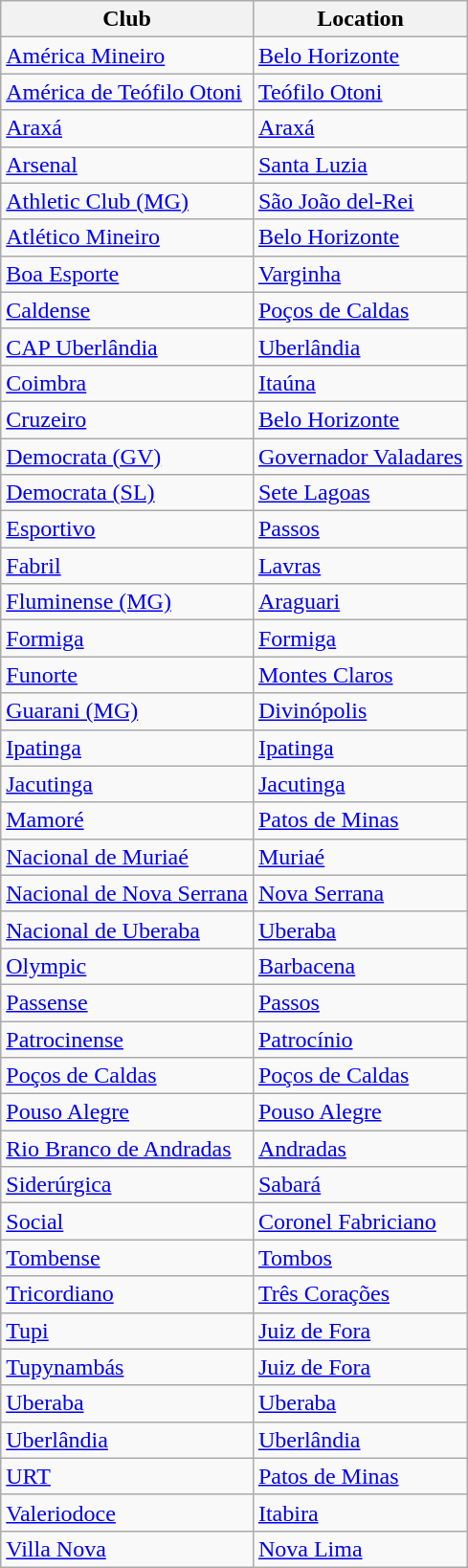<table class="wikitable sortable">
<tr>
<th>Club</th>
<th>Location</th>
</tr>
<tr>
<td><a href='#'>América Mineiro</a></td>
<td><a href='#'>Belo Horizonte</a></td>
</tr>
<tr>
<td><a href='#'>América de Teófilo Otoni</a></td>
<td><a href='#'>Teófilo Otoni</a></td>
</tr>
<tr>
<td><a href='#'>Araxá</a></td>
<td><a href='#'>Araxá</a></td>
</tr>
<tr>
<td><a href='#'>Arsenal</a></td>
<td><a href='#'>Santa Luzia</a></td>
</tr>
<tr>
<td><a href='#'>Athletic Club (MG)</a></td>
<td><a href='#'>São João del-Rei</a></td>
</tr>
<tr>
<td><a href='#'>Atlético Mineiro</a></td>
<td><a href='#'>Belo Horizonte</a></td>
</tr>
<tr>
<td><a href='#'>Boa Esporte</a></td>
<td><a href='#'>Varginha</a></td>
</tr>
<tr>
<td><a href='#'>Caldense</a></td>
<td><a href='#'>Poços de Caldas</a></td>
</tr>
<tr>
<td><a href='#'>CAP Uberlândia</a></td>
<td><a href='#'>Uberlândia</a></td>
</tr>
<tr>
<td><a href='#'>Coimbra</a></td>
<td><a href='#'>Itaúna</a></td>
</tr>
<tr>
<td><a href='#'>Cruzeiro</a></td>
<td><a href='#'>Belo Horizonte</a></td>
</tr>
<tr>
<td><a href='#'>Democrata (GV)</a></td>
<td><a href='#'>Governador Valadares</a></td>
</tr>
<tr>
<td><a href='#'>Democrata (SL)</a></td>
<td><a href='#'>Sete Lagoas</a></td>
</tr>
<tr>
<td><a href='#'>Esportivo</a></td>
<td><a href='#'>Passos</a></td>
</tr>
<tr>
<td><a href='#'>Fabril</a></td>
<td><a href='#'>Lavras</a></td>
</tr>
<tr>
<td><a href='#'>Fluminense (MG)</a></td>
<td><a href='#'>Araguari</a></td>
</tr>
<tr>
<td><a href='#'>Formiga</a></td>
<td><a href='#'>Formiga</a></td>
</tr>
<tr>
<td><a href='#'>Funorte</a></td>
<td><a href='#'>Montes Claros</a></td>
</tr>
<tr>
<td><a href='#'>Guarani (MG)</a></td>
<td><a href='#'>Divinópolis</a></td>
</tr>
<tr>
<td><a href='#'>Ipatinga</a></td>
<td><a href='#'>Ipatinga</a></td>
</tr>
<tr>
<td><a href='#'>Jacutinga</a></td>
<td><a href='#'>Jacutinga</a></td>
</tr>
<tr>
<td><a href='#'>Mamoré</a></td>
<td><a href='#'>Patos de Minas</a></td>
</tr>
<tr>
<td><a href='#'>Nacional de Muriaé</a></td>
<td><a href='#'>Muriaé</a></td>
</tr>
<tr>
<td><a href='#'>Nacional de Nova Serrana</a></td>
<td><a href='#'>Nova Serrana</a></td>
</tr>
<tr>
<td><a href='#'>Nacional de Uberaba</a></td>
<td><a href='#'>Uberaba</a></td>
</tr>
<tr>
<td><a href='#'>Olympic</a></td>
<td><a href='#'>Barbacena</a></td>
</tr>
<tr>
<td><a href='#'>Passense</a></td>
<td><a href='#'>Passos</a></td>
</tr>
<tr>
<td><a href='#'>Patrocinense</a></td>
<td><a href='#'>Patrocínio</a></td>
</tr>
<tr>
<td><a href='#'>Poços de Caldas</a></td>
<td><a href='#'>Poços de Caldas</a></td>
</tr>
<tr>
<td><a href='#'>Pouso Alegre</a></td>
<td><a href='#'>Pouso Alegre</a></td>
</tr>
<tr>
<td><a href='#'>Rio Branco de Andradas</a></td>
<td><a href='#'>Andradas</a></td>
</tr>
<tr>
<td><a href='#'>Siderúrgica</a></td>
<td><a href='#'>Sabará</a></td>
</tr>
<tr>
<td><a href='#'>Social</a></td>
<td><a href='#'>Coronel Fabriciano</a></td>
</tr>
<tr>
<td><a href='#'>Tombense</a></td>
<td><a href='#'>Tombos</a></td>
</tr>
<tr>
<td><a href='#'>Tricordiano</a></td>
<td><a href='#'>Três Corações</a></td>
</tr>
<tr>
<td><a href='#'>Tupi</a></td>
<td><a href='#'>Juiz de Fora</a></td>
</tr>
<tr>
<td><a href='#'>Tupynambás</a></td>
<td><a href='#'>Juiz de Fora</a></td>
</tr>
<tr>
<td><a href='#'>Uberaba</a></td>
<td><a href='#'>Uberaba</a></td>
</tr>
<tr>
<td><a href='#'>Uberlândia</a></td>
<td><a href='#'>Uberlândia</a></td>
</tr>
<tr>
<td><a href='#'>URT</a></td>
<td><a href='#'>Patos de Minas</a></td>
</tr>
<tr>
<td><a href='#'>Valeriodoce</a></td>
<td><a href='#'>Itabira</a></td>
</tr>
<tr>
<td><a href='#'>Villa Nova</a></td>
<td><a href='#'>Nova Lima</a></td>
</tr>
</table>
